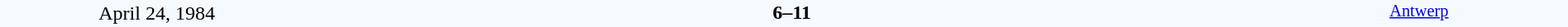<table style="width: 100%; background:#F5FAFF;" cellspacing="0">
<tr>
<td align=center rowspan=3 width=20%>April 24, 1984<br></td>
</tr>
<tr>
<td width=24% align=right></td>
<td align=center width=13%><strong>6–11</strong></td>
<td width=24%></td>
<td style=font-size:85% rowspan=3 valign=top align=center><a href='#'>Antwerp</a></td>
</tr>
<tr style=font-size:85%>
<td align=right></td>
<td align=center></td>
<td></td>
</tr>
</table>
